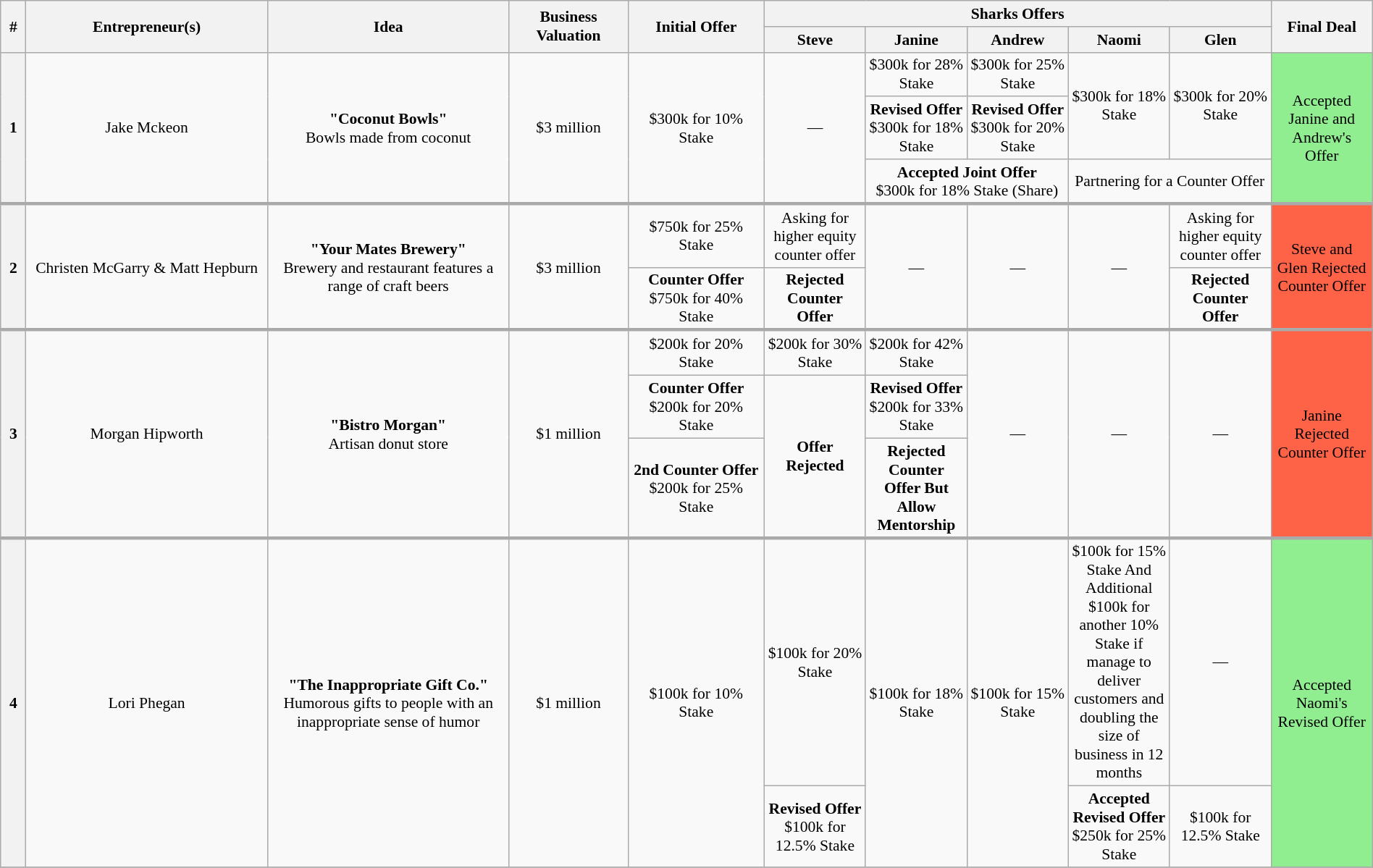<table class="wikitable plainrowheaders" style="font-size:90%; text-align:center; width: 100%; margin-left: auto; margin-right: auto;">
<tr>
<th scope="col" bgcolor="lightgrey" rowspan="2" width="15" align="center">#</th>
<th scope="col" bgcolor="lightgrey" rowspan="2" width="200" align="center">Entrepreneur(s)</th>
<th scope="col" bgcolor="lightgrey" rowspan="2" width="200" align="center">Idea</th>
<th scope="col" bgcolor="lightgrey" rowspan="2" width="95" align="center">Business Valuation</th>
<th scope="col" bgcolor="lightgrey" rowspan="2" width="110" align="center">Initial Offer</th>
<th scope="col" bgcolor="lightgrey" colspan="5">Sharks Offers</th>
<th scope="col" bgcolor="lightgrey" rowspan="2" width="80" align="center">Final Deal</th>
</tr>
<tr>
<th width="80" align="center"><strong>Steve</strong></th>
<th width="80" align="center"><strong>Janine</strong></th>
<th width="80" align="center"><strong>Andrew</strong></th>
<th width="80" align="center"><strong>Naomi</strong></th>
<th width="80" align="center"><strong>Glen</strong></th>
</tr>
<tr>
<th rowspan="3">1</th>
<td rowspan="3">Jake Mckeon</td>
<td rowspan="3"><strong>"Coconut Bowls"</strong><br> Bowls made from coconut</td>
<td rowspan="3">$3 million</td>
<td rowspan="3">$300k for 10% Stake</td>
<td rowspan="3">—</td>
<td>$300k for 28% Stake</td>
<td>$300k for 25% Stake</td>
<td rowspan="2">$300k for 18% Stake</td>
<td rowspan="2">$300k for 20% Stake</td>
<td rowspan="3" bgcolor="lightgreen">Accepted Janine and Andrew's Offer</td>
</tr>
<tr>
<td><strong>Revised Offer</strong><br>$300k for 18% Stake</td>
<td><strong>Revised Offer</strong><br>$300k for 20% Stake</td>
</tr>
<tr>
<td colspan="2"><strong>Accepted Joint Offer</strong><br>$300k for 18% Stake (Share)</td>
<td colspan="2">Partnering for a Counter Offer</td>
</tr>
<tr>
</tr>
<tr style="border-top:3px solid #aaa;">
<th rowspan="2">2</th>
<td rowspan="2">Christen McGarry & Matt Hepburn</td>
<td rowspan="2"><strong>"Your Mates Brewery"</strong><br> Brewery and restaurant features a range of craft beers</td>
<td rowspan="2">$3 million</td>
<td>$750k for 25% Stake</td>
<td>Asking for higher equity counter offer</td>
<td rowspan="2">—</td>
<td rowspan="2">—</td>
<td rowspan="2">—</td>
<td>Asking for higher equity counter offer</td>
<td rowspan="2" bgcolor="tomato">Steve and Glen Rejected Counter Offer</td>
</tr>
<tr>
<td><strong>Counter Offer</strong><br>$750k for 40% Stake</td>
<td><strong>Rejected Counter Offer</strong></td>
<td><strong>Rejected Counter Offer</strong></td>
</tr>
<tr>
</tr>
<tr style="border-top:3px solid #aaa;">
<th rowspan="3">3</th>
<td rowspan="3">Morgan Hipworth</td>
<td rowspan="3"><strong>"Bistro Morgan"</strong><br> Artisan donut store</td>
<td rowspan="3">$1 million</td>
<td>$200k for 20% Stake</td>
<td>$200k for 30% Stake</td>
<td>$200k for 42% Stake</td>
<td rowspan="3">—</td>
<td rowspan="3">—</td>
<td rowspan="3">—</td>
<td rowspan="3" bgcolor="tomato">Janine Rejected Counter Offer</td>
</tr>
<tr>
<td><strong>Counter Offer</strong><br>$200k for 20% Stake</td>
<td rowspan="2"><strong>Offer Rejected</strong></td>
<td><strong>Revised Offer</strong><br>$200k for 33% Stake</td>
</tr>
<tr>
<td><strong>2nd Counter Offer</strong><br>$200k for 25% Stake</td>
<td><strong>Rejected Counter Offer But Allow Mentorship</strong></td>
</tr>
<tr>
</tr>
<tr style="border-top:3px solid #aaa;">
<th rowspan="2">4</th>
<td rowspan="2">Lori Phegan</td>
<td rowspan="2"><strong>"The Inappropriate Gift Co."</strong><br> Humorous gifts to people with an inappropriate sense of humor</td>
<td rowspan="2">$1 million</td>
<td rowspan="2">$100k for 10% Stake</td>
<td>$100k for 20% Stake</td>
<td rowspan="2">$100k for 18% Stake</td>
<td rowspan="2">$100k for 15% Stake</td>
<td>$100k for 15% Stake And Additional $100k for another 10% Stake if manage to deliver customers and doubling the size of business in 12 months</td>
<td>—</td>
<td rowspan="2" bgcolor="lightgreen">Accepted Naomi's Revised Offer</td>
</tr>
<tr>
<td><strong>Revised Offer</strong><br>$100k for 12.5% Stake</td>
<td><strong>Accepted Revised Offer</strong><br>$250k for 25% Stake</td>
<td>$100k for 12.5% Stake</td>
</tr>
<tr>
</tr>
</table>
